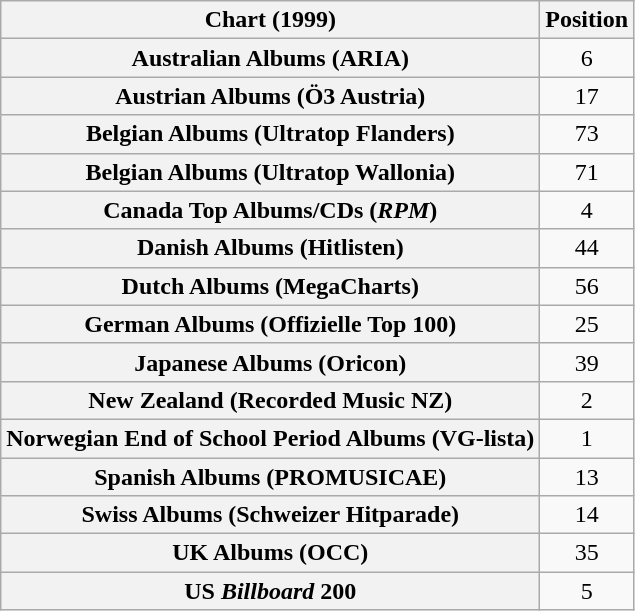<table class="wikitable sortable plainrowheaders" style="text-align:center">
<tr>
<th scope="col">Chart (1999)</th>
<th scope="col">Position</th>
</tr>
<tr>
<th scope="row">Australian Albums (ARIA)</th>
<td>6</td>
</tr>
<tr>
<th scope="row">Austrian Albums (Ö3 Austria)</th>
<td>17</td>
</tr>
<tr>
<th scope="row">Belgian Albums (Ultratop Flanders)</th>
<td>73</td>
</tr>
<tr>
<th scope="row">Belgian Albums (Ultratop Wallonia)</th>
<td>71</td>
</tr>
<tr>
<th scope="row">Canada Top Albums/CDs (<em>RPM</em>)</th>
<td>4</td>
</tr>
<tr>
<th scope="row">Danish Albums (Hitlisten)</th>
<td>44</td>
</tr>
<tr>
<th scope="row">Dutch Albums (MegaCharts)</th>
<td>56</td>
</tr>
<tr>
<th scope="row">German Albums (Offizielle Top 100)</th>
<td>25</td>
</tr>
<tr>
<th scope="row">Japanese Albums (Oricon)</th>
<td>39</td>
</tr>
<tr>
<th scope="row">New Zealand (Recorded Music NZ)</th>
<td>2</td>
</tr>
<tr>
<th scope="row">Norwegian End of School Period Albums (VG-lista)</th>
<td>1</td>
</tr>
<tr>
<th scope="row">Spanish Albums (PROMUSICAE)</th>
<td>13</td>
</tr>
<tr>
<th scope="row">Swiss Albums (Schweizer Hitparade)</th>
<td>14</td>
</tr>
<tr>
<th scope="row">UK Albums (OCC)</th>
<td>35</td>
</tr>
<tr>
<th scope="row">US <em>Billboard</em> 200</th>
<td>5</td>
</tr>
</table>
